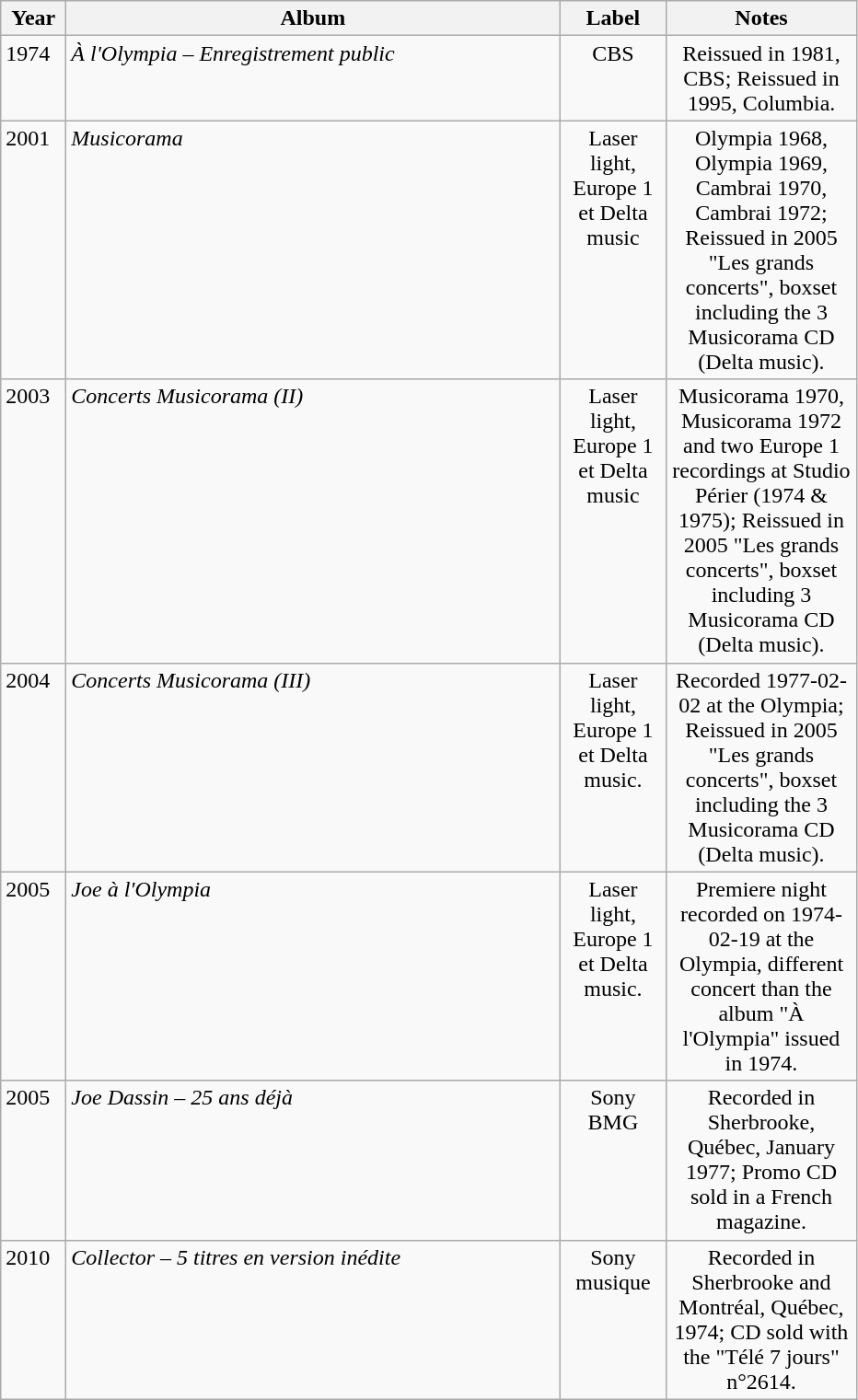<table class="wikitable">
<tr>
<th align="left" valign="top" width="40">Year</th>
<th align="left" valign="top" width="350">Album</th>
<th align="center" valign="top" width="70">Label</th>
<th align="left" valign="top" width="130">Notes</th>
</tr>
<tr>
<td align="left" valign="top">1974</td>
<td align="left" valign="top"><em>À l'Olympia – Enregistrement public</em></td>
<td align="center" valign="top">CBS</td>
<td align="center" valign="top">Reissued in 1981, CBS; Reissued in 1995, Columbia.</td>
</tr>
<tr>
<td align="left" valign="top">2001</td>
<td align="left" valign="top"><em>Musicorama</em></td>
<td align="center" valign="top">Laser light, Europe 1 et Delta music</td>
<td align="center" valign="top">Olympia 1968, Olympia 1969, Cambrai 1970, Cambrai 1972; Reissued in 2005 "Les grands concerts", boxset including the 3 Musicorama CD (Delta music).</td>
</tr>
<tr>
<td align="left" valign="top">2003</td>
<td align="left" valign="top"><em>Concerts Musicorama (II)</em></td>
<td align="center" valign="top">Laser light, Europe 1 et Delta music</td>
<td align="center" valign="top">Musicorama 1970, Musicorama 1972 and two Europe 1 recordings at Studio Périer (1974 & 1975); Reissued in 2005 "Les grands concerts", boxset including 3 Musicorama CD (Delta music).</td>
</tr>
<tr>
<td align="left" valign="top">2004</td>
<td align="left" valign="top"><em>Concerts Musicorama (III)</em></td>
<td align="center" valign="top">Laser light, Europe 1 et Delta music.</td>
<td align="center" valign="top">Recorded 1977-02-02 at the Olympia; Reissued in 2005 "Les grands concerts", boxset including the 3 Musicorama CD (Delta music).</td>
</tr>
<tr>
<td align="left" valign="top">2005</td>
<td align="left" valign="top"><em>Joe à l'Olympia</em></td>
<td align="center" valign="top">Laser light, Europe 1 et Delta music.</td>
<td align="center" valign="top">Premiere night recorded on 1974-02-19 at the Olympia, different concert than the album "À l'Olympia" issued in 1974.</td>
</tr>
<tr>
<td align="left" valign="top">2005</td>
<td align="left" valign="top"><em>Joe Dassin – 25 ans déjà</em></td>
<td align="center" valign="top">Sony BMG</td>
<td align="center" valign="top">Recorded in Sherbrooke, Québec, January 1977; Promo CD sold in a French magazine.</td>
</tr>
<tr>
<td align="left" valign="top">2010</td>
<td align="left" valign="top"><em>Collector – 5 titres en version inédite</em></td>
<td align="center" valign="top">Sony musique</td>
<td align="center" valign="top">Recorded in Sherbrooke and Montréal, Québec, 1974; CD sold with the "Télé 7 jours" n°2614.</td>
</tr>
</table>
